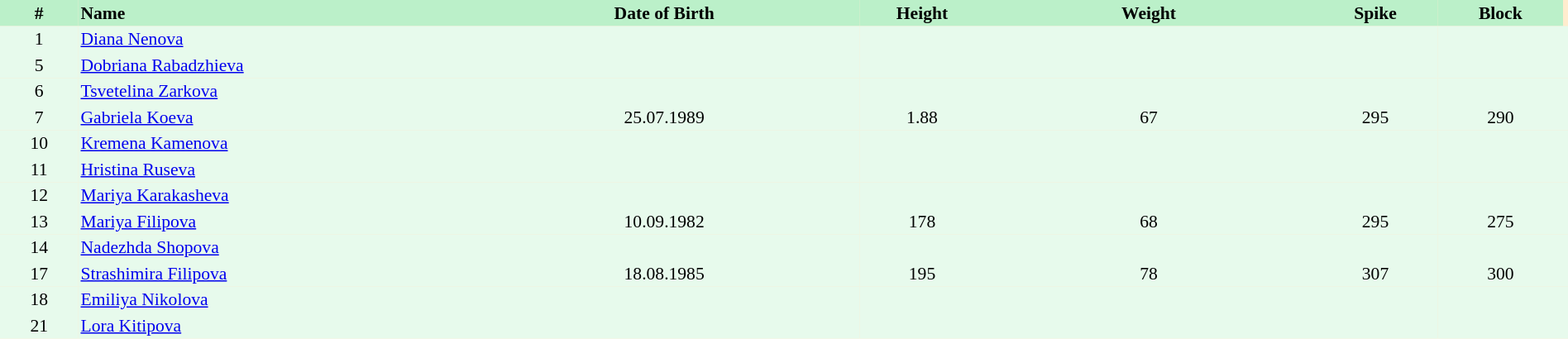<table border=0 cellpadding=2 cellspacing=0  |- bgcolor=#FFECCE style="text-align:center; font-size:90%;" width=100%>
<tr bgcolor=#BBF0C9>
<th width=5%>#</th>
<th width=25% align=left>Name</th>
<th width=25%>Date of Birth</th>
<th width=8%>Height</th>
<th width=21%>Weight</th>
<th width=8%>Spike</th>
<th width=8%>Block</th>
</tr>
<tr bgcolor=#E7FAEC>
<td>1</td>
<td align=left><a href='#'>Diana Nenova</a></td>
<td></td>
<td></td>
<td></td>
<td></td>
<td></td>
<td></td>
</tr>
<tr bgcolor=#E7FAEC>
<td>5</td>
<td align=left><a href='#'>Dobriana Rabadzhieva</a></td>
<td></td>
<td></td>
<td></td>
<td></td>
<td></td>
<td></td>
</tr>
<tr bgcolor=#E7FAEC>
<td>6</td>
<td align=left><a href='#'>Tsvetelina Zarkova</a></td>
<td></td>
<td></td>
<td></td>
<td></td>
<td></td>
<td></td>
</tr>
<tr bgcolor=#E7FAEC>
<td>7</td>
<td align=left><a href='#'>Gabriela Koeva</a></td>
<td>25.07.1989</td>
<td>1.88</td>
<td>67</td>
<td>295</td>
<td>290</td>
<td></td>
</tr>
<tr bgcolor=#E7FAEC>
<td>10</td>
<td align=left><a href='#'>Kremena Kamenova</a></td>
<td></td>
<td></td>
<td></td>
<td></td>
<td></td>
<td></td>
</tr>
<tr bgcolor=#E7FAEC>
<td>11</td>
<td align=left><a href='#'>Hristina Ruseva</a></td>
<td></td>
<td></td>
<td></td>
<td></td>
<td></td>
<td></td>
</tr>
<tr bgcolor=#E7FAEC>
<td>12</td>
<td align=left><a href='#'>Mariya Karakasheva</a></td>
<td></td>
<td></td>
<td></td>
<td></td>
<td></td>
<td></td>
</tr>
<tr bgcolor=#E7FAEC>
<td>13</td>
<td align=left><a href='#'>Mariya Filipova</a></td>
<td>10.09.1982</td>
<td>178</td>
<td>68</td>
<td>295</td>
<td>275</td>
<td></td>
</tr>
<tr bgcolor=#E7FAEC>
<td>14</td>
<td align=left><a href='#'>Nadezhda Shopova</a></td>
<td></td>
<td></td>
<td></td>
<td></td>
<td></td>
<td></td>
</tr>
<tr bgcolor=#E7FAEC>
<td>17</td>
<td align=left><a href='#'>Strashimira Filipova</a></td>
<td>18.08.1985</td>
<td>195</td>
<td>78</td>
<td>307</td>
<td>300</td>
<td></td>
</tr>
<tr bgcolor=#E7FAEC>
<td>18</td>
<td align=left><a href='#'>Emiliya Nikolova</a></td>
<td></td>
<td></td>
<td></td>
<td></td>
<td></td>
<td></td>
</tr>
<tr bgcolor=#E7FAEC>
<td>21</td>
<td align=left><a href='#'>Lora Kitipova</a></td>
<td></td>
<td></td>
<td></td>
<td></td>
<td></td>
<td></td>
</tr>
</table>
